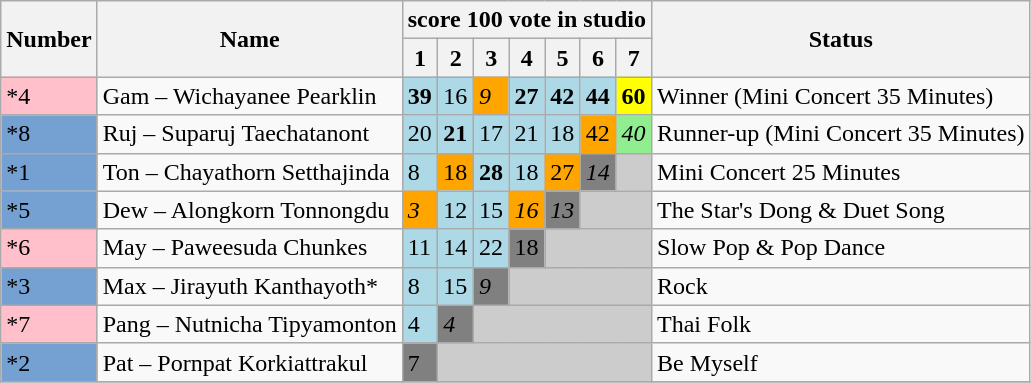<table class="wikitable">
<tr>
<th rowspan=2>Number</th>
<th rowspan=2>Name</th>
<th colspan=7>score 100 vote in studio</th>
<th rowspan=2>Status</th>
</tr>
<tr>
<th>1</th>
<th>2</th>
<th>3</th>
<th>4</th>
<th>5</th>
<th>6</th>
<th>7</th>
</tr>
<tr>
<td style="background:pink;">*4</td>
<td>Gam – Wichayanee Pearklin</td>
<td bgcolor="lightblue"><span><strong>39</strong></span></td>
<td bgcolor="lightblue">16</td>
<td bgcolor="orange"><span><em>9</em></span></td>
<td bgcolor="lightblue"><span><strong>27</strong></span></td>
<td bgcolor="lightblue"><span><strong>42</strong></span></td>
<td bgcolor="lightblue"><span><strong>44</strong></span></td>
<td bgcolor="yellow"><span><strong>60</strong></span></td>
<td>Winner (Mini Concert 35 Minutes)</td>
</tr>
<tr>
<td style="background:#75A1D2">*8</td>
<td>Ruj – Suparuj Taechatanont</td>
<td bgcolor="lightblue">20</td>
<td bgcolor="lightblue"><span><strong>21</strong></span></td>
<td bgcolor="lightblue">17</td>
<td bgcolor="lightblue">21</td>
<td bgcolor="lightblue">18</td>
<td bgcolor="orange">42</td>
<td bgcolor="lightgreen"><span><em>40</em></span></td>
<td>Runner-up (Mini Concert 35 Minutes)</td>
</tr>
<tr>
<td style="background:#75A1D2">*1</td>
<td>Ton – Chayathorn Setthajinda</td>
<td bgcolor="lightblue">8</td>
<td bgcolor="orange">18</td>
<td bgcolor="lightblue"><span><strong>28</strong></span></td>
<td bgcolor="lightblue">18</td>
<td bgcolor="orange">27</td>
<td bgcolor = "gray"><span><em>14</em></span></td>
<td style="background:#CCCCCC;" colspan=" 1 "></td>
<td>Mini Concert 25 Minutes</td>
</tr>
<tr>
<td style="background:#75A1D2">*5</td>
<td>Dew – Alongkorn Tonnongdu</td>
<td bgcolor="orange"><span><em>3</em></span></td>
<td bgcolor="lightblue">12</td>
<td bgcolor="lightblue">15</td>
<td bgcolor="orange"><span><em>16</em></span></td>
<td bgcolor = "gray"><span><em>13</em></span></td>
<td style="background:#CCCCCC;" colspan=" 2 "></td>
<td>The Star's Dong & Duet Song</td>
</tr>
<tr>
<td style="background:pink;">*6</td>
<td>May – Paweesuda Chunkes</td>
<td bgcolor="lightblue">11</td>
<td bgcolor="lightblue">14</td>
<td bgcolor="lightblue">22</td>
<td bgcolor = "gray">18</td>
<td style="background:#CCCCCC;" colspan=" 3 "></td>
<td>Slow Pop & Pop Dance</td>
</tr>
<tr>
<td style="background:#75A1D2">*3</td>
<td>Max – Jirayuth Kanthayoth*</td>
<td bgcolor="lightblue">8</td>
<td bgcolor="lightblue">15</td>
<td bgcolor = "gray"><span><em>9</em></span></td>
<td style="background:#CCCCCC;" colspan=" 4 "></td>
<td>Rock</td>
</tr>
<tr>
<td style="background:pink;">*7</td>
<td>Pang – Nutnicha Tipyamonton</td>
<td bgcolor="lightblue">4</td>
<td bgcolor = "gray"><span><em>4</em></span></td>
<td style="background:#CCCCCC;" colspan=" 5 "></td>
<td>Thai Folk</td>
</tr>
<tr>
<td style="background:#75A1D2">*2</td>
<td>Pat – Pornpat Korkiattrakul</td>
<td bgcolor = "gray">7</td>
<td style="background:#CCCCCC;" colspan=" 6 "></td>
<td>Be Myself</td>
</tr>
<tr>
</tr>
</table>
